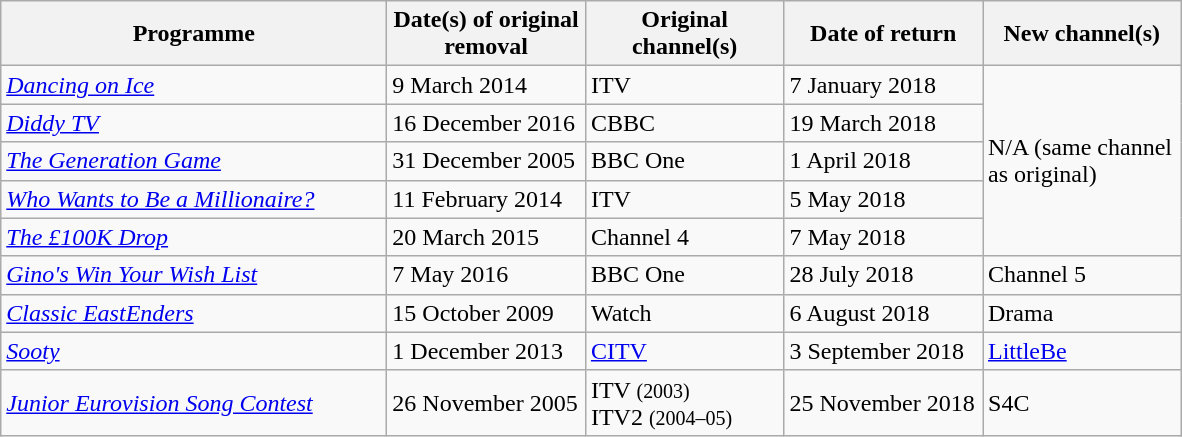<table class="wikitable">
<tr>
<th width=250>Programme</th>
<th width=125>Date(s) of original removal</th>
<th width=125>Original channel(s)</th>
<th width=125>Date of return</th>
<th width=125>New channel(s)</th>
</tr>
<tr>
<td width=250><em><a href='#'>Dancing on Ice</a></em></td>
<td width=125>9 March 2014</td>
<td width=125>ITV</td>
<td width=125>7 January 2018</td>
<td rowspan=5>N/A (same channel as original)</td>
</tr>
<tr>
<td width=250><em><a href='#'>Diddy TV</a></em></td>
<td width=125>16 December 2016</td>
<td width=125>CBBC</td>
<td width=125>19 March 2018</td>
</tr>
<tr>
<td width=250><em><a href='#'>The Generation Game</a></em></td>
<td width=125>31 December 2005</td>
<td width=125>BBC One</td>
<td width=125>1 April 2018</td>
</tr>
<tr>
<td width=250><em><a href='#'>Who Wants to Be a Millionaire?</a></em></td>
<td width=125>11 February 2014</td>
<td width=125>ITV</td>
<td width=125>5 May 2018</td>
</tr>
<tr>
<td width=250><em><a href='#'>The £100K Drop</a></em></td>
<td width=125>20 March 2015</td>
<td width=125>Channel 4</td>
<td width=125>7 May 2018</td>
</tr>
<tr>
<td width=250><em><a href='#'>Gino's Win Your Wish List</a></em></td>
<td width=125>7 May 2016</td>
<td width=125>BBC One</td>
<td width=125>28 July 2018</td>
<td width=125>Channel 5</td>
</tr>
<tr>
<td width=250><em><a href='#'>Classic EastEnders</a></em></td>
<td width=125>15 October 2009</td>
<td width=125>Watch</td>
<td width=125>6 August 2018</td>
<td width=125>Drama</td>
</tr>
<tr>
<td width=250><em><a href='#'>Sooty</a></em></td>
<td width=125>1 December 2013</td>
<td width=125><a href='#'>CITV</a></td>
<td width=125>3 September 2018</td>
<td width=125><a href='#'>LittleBe</a></td>
</tr>
<tr>
<td width=250><em><a href='#'>Junior Eurovision Song Contest</a></em></td>
<td width=125>26 November 2005</td>
<td width=125>ITV <small>(2003)</small><br>ITV2 <small>(2004–05)</small></td>
<td width=125>25 November 2018</td>
<td width=125>S4C</td>
</tr>
</table>
